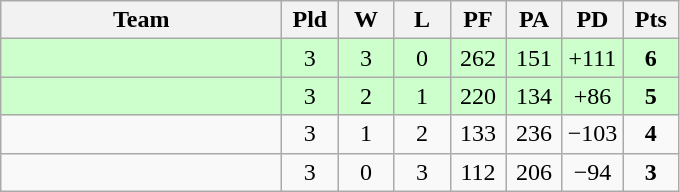<table class=wikitable style="text-align:center">
<tr>
<th width=180>Team</th>
<th width=30>Pld</th>
<th width=30>W</th>
<th width=30>L</th>
<th width=30>PF</th>
<th width=30>PA</th>
<th width=30>PD</th>
<th width=30>Pts</th>
</tr>
<tr align=center bgcolor="#ccffcc">
<td align=left></td>
<td>3</td>
<td>3</td>
<td>0</td>
<td>262</td>
<td>151</td>
<td>+111</td>
<td><strong>6</strong></td>
</tr>
<tr align=center bgcolor="#ccffcc">
<td align=left></td>
<td>3</td>
<td>2</td>
<td>1</td>
<td>220</td>
<td>134</td>
<td>+86</td>
<td><strong>5</strong></td>
</tr>
<tr align=center>
<td align=left></td>
<td>3</td>
<td>1</td>
<td>2</td>
<td>133</td>
<td>236</td>
<td>−103</td>
<td><strong>4</strong></td>
</tr>
<tr align=center>
<td align=left></td>
<td>3</td>
<td>0</td>
<td>3</td>
<td>112</td>
<td>206</td>
<td>−94</td>
<td><strong>3</strong></td>
</tr>
</table>
